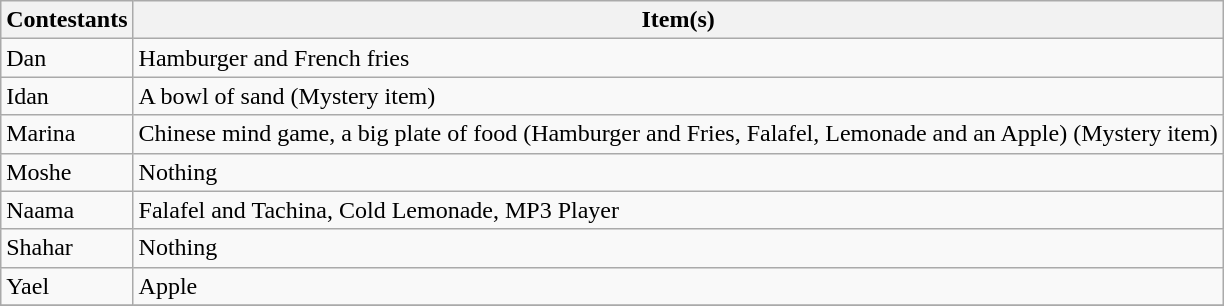<table class="wikitable" style="margin:auto">
<tr>
<th>Contestants</th>
<th>Item(s)</th>
</tr>
<tr>
<td>Dan</td>
<td>Hamburger and French fries</td>
</tr>
<tr>
<td>Idan</td>
<td>A bowl of sand (Mystery item)</td>
</tr>
<tr>
<td>Marina</td>
<td>Chinese mind game, a big plate of food (Hamburger and Fries, Falafel, Lemonade and an Apple) (Mystery item)</td>
</tr>
<tr>
<td>Moshe</td>
<td>Nothing</td>
</tr>
<tr>
<td>Naama</td>
<td>Falafel and Tachina, Cold Lemonade, MP3 Player</td>
</tr>
<tr>
<td>Shahar</td>
<td>Nothing</td>
</tr>
<tr>
<td>Yael</td>
<td>Apple</td>
</tr>
<tr>
</tr>
</table>
